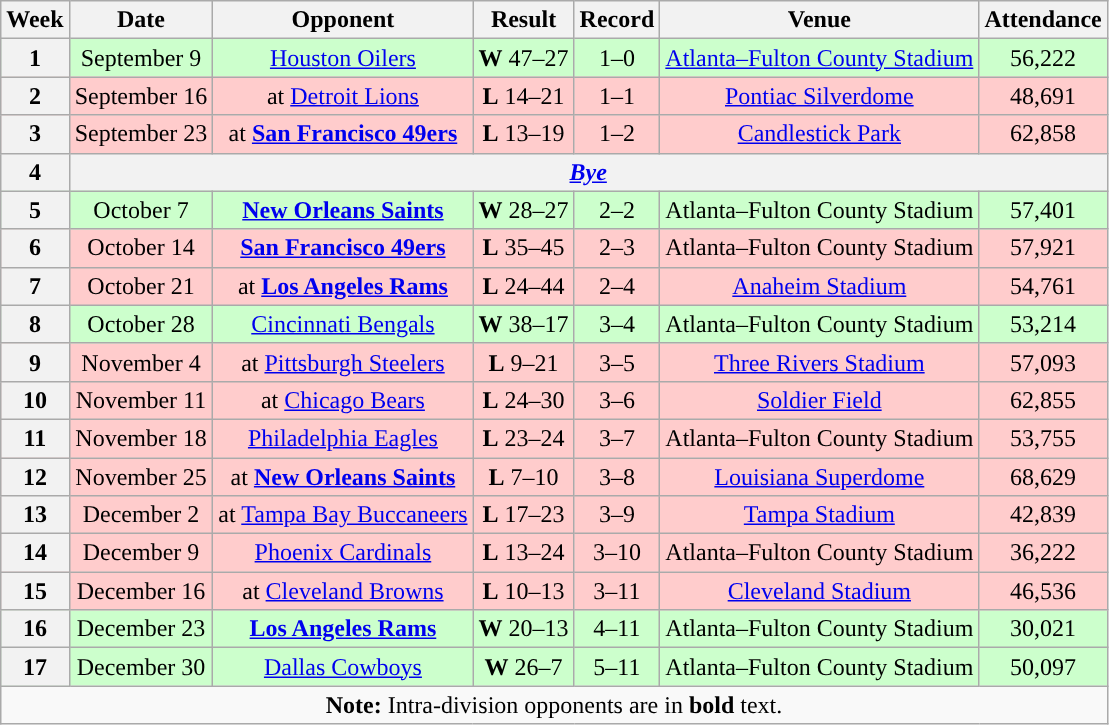<table class="wikitable" style="text-align:center">
<tr>
<th>Week</th>
<th>Date</th>
<th>Opponent</th>
<th>Result</th>
<th>Record</th>
<th>Venue</th>
<th>Attendance</th>
</tr>
<tr style="background:#cfc">
<th>1</th>
<td>September 9</td>
<td><a href='#'>Houston Oilers</a></td>
<td><strong>W</strong> 47–27</td>
<td>1–0</td>
<td><a href='#'>Atlanta–Fulton County Stadium</a></td>
<td>56,222</td>
</tr>
<tr style="background:#fcc">
<th>2</th>
<td>September 16</td>
<td>at <a href='#'>Detroit Lions</a></td>
<td><strong>L</strong> 14–21</td>
<td>1–1</td>
<td><a href='#'>Pontiac Silverdome</a></td>
<td>48,691</td>
</tr>
<tr style="background:#fcc">
<th>3</th>
<td>September 23</td>
<td>at <strong><a href='#'>San Francisco 49ers</a></strong></td>
<td><strong>L</strong> 13–19</td>
<td>1–2</td>
<td><a href='#'>Candlestick Park</a></td>
<td>62,858</td>
</tr>
<tr>
<th>4</th>
<th colspan=6><em><a href='#'>Bye</a></em></th>
</tr>
<tr style="background:#cfc">
<th>5</th>
<td>October 7</td>
<td><strong><a href='#'>New Orleans Saints</a></strong></td>
<td><strong>W</strong> 28–27</td>
<td>2–2</td>
<td>Atlanta–Fulton County Stadium</td>
<td>57,401</td>
</tr>
<tr style="background:#fcc">
<th>6</th>
<td>October 14</td>
<td><strong><a href='#'>San Francisco 49ers</a></strong></td>
<td><strong>L</strong> 35–45</td>
<td>2–3</td>
<td>Atlanta–Fulton County Stadium</td>
<td>57,921</td>
</tr>
<tr style="background:#fcc">
<th>7</th>
<td>October 21</td>
<td>at <strong><a href='#'>Los Angeles Rams</a></strong></td>
<td><strong>L</strong> 24–44</td>
<td>2–4</td>
<td><a href='#'>Anaheim Stadium</a></td>
<td>54,761</td>
</tr>
<tr style="background:#cfc">
<th>8</th>
<td>October 28</td>
<td><a href='#'>Cincinnati Bengals</a></td>
<td><strong>W</strong> 38–17</td>
<td>3–4</td>
<td>Atlanta–Fulton County Stadium</td>
<td>53,214</td>
</tr>
<tr style="background:#fcc">
<th>9</th>
<td>November 4</td>
<td>at <a href='#'>Pittsburgh Steelers</a></td>
<td><strong>L</strong> 9–21</td>
<td>3–5</td>
<td><a href='#'>Three Rivers Stadium</a></td>
<td>57,093</td>
</tr>
<tr style="background:#fcc">
<th>10</th>
<td>November 11</td>
<td>at <a href='#'>Chicago Bears</a></td>
<td><strong>L</strong> 24–30</td>
<td>3–6</td>
<td><a href='#'>Soldier Field</a></td>
<td>62,855</td>
</tr>
<tr style="background:#fcc">
<th>11</th>
<td>November 18</td>
<td><a href='#'>Philadelphia Eagles</a></td>
<td><strong>L</strong> 23–24</td>
<td>3–7</td>
<td>Atlanta–Fulton County Stadium</td>
<td>53,755</td>
</tr>
<tr style="background:#fcc">
<th>12</th>
<td>November 25</td>
<td>at <strong><a href='#'>New Orleans Saints</a></strong></td>
<td><strong>L</strong> 7–10</td>
<td>3–8</td>
<td><a href='#'>Louisiana Superdome</a></td>
<td>68,629</td>
</tr>
<tr style="background:#fcc">
<th>13</th>
<td>December 2</td>
<td>at <a href='#'>Tampa Bay Buccaneers</a></td>
<td><strong>L</strong> 17–23</td>
<td>3–9</td>
<td><a href='#'>Tampa Stadium</a></td>
<td>42,839</td>
</tr>
<tr style="background:#fcc">
<th>14</th>
<td>December 9</td>
<td><a href='#'>Phoenix Cardinals</a></td>
<td><strong>L</strong> 13–24</td>
<td>3–10</td>
<td>Atlanta–Fulton County Stadium</td>
<td>36,222</td>
</tr>
<tr style="background:#fcc">
<th>15</th>
<td>December 16</td>
<td>at <a href='#'>Cleveland Browns</a></td>
<td><strong>L</strong> 10–13</td>
<td>3–11</td>
<td><a href='#'>Cleveland Stadium</a></td>
<td>46,536</td>
</tr>
<tr style="background:#cfc">
<th>16</th>
<td>December 23</td>
<td><strong><a href='#'>Los Angeles Rams</a></strong></td>
<td><strong>W</strong> 20–13</td>
<td>4–11</td>
<td>Atlanta–Fulton County Stadium</td>
<td>30,021</td>
</tr>
<tr style="background:#cfc">
<th>17</th>
<td>December 30</td>
<td><a href='#'>Dallas Cowboys</a></td>
<td><strong>W</strong> 26–7</td>
<td>5–11</td>
<td>Atlanta–Fulton County Stadium</td>
<td>50,097</td>
</tr>
<tr>
<td colspan="7"><strong>Note:</strong> Intra-division opponents are in <strong>bold</strong> text.</td>
</tr>
</table>
